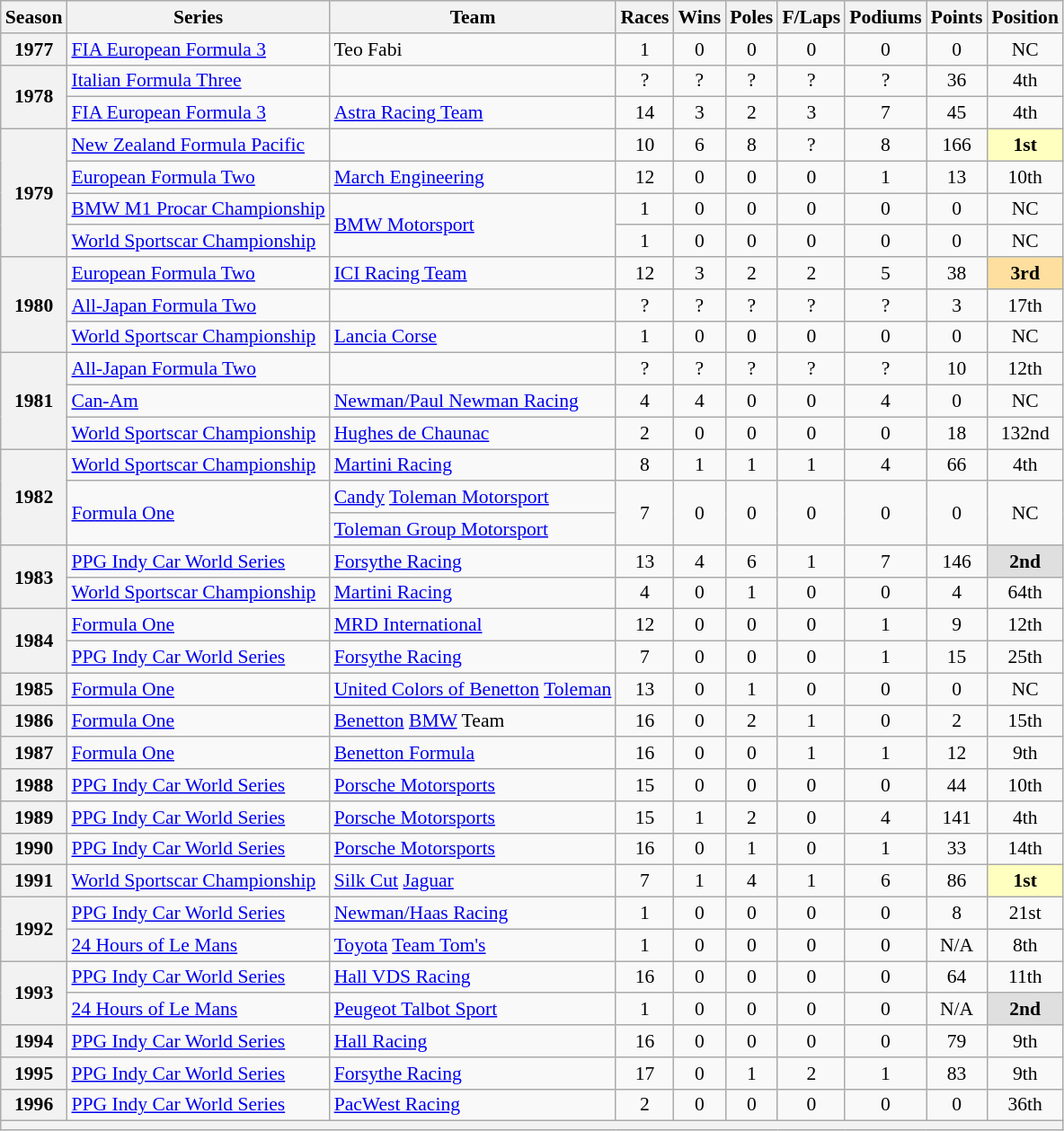<table class="wikitable" style="font-size: 90%; text-align:center">
<tr>
<th>Season</th>
<th>Series</th>
<th>Team</th>
<th>Races</th>
<th>Wins</th>
<th>Poles</th>
<th>F/Laps</th>
<th>Podiums</th>
<th>Points</th>
<th>Position</th>
</tr>
<tr>
<th>1977</th>
<td align=left><a href='#'>FIA European Formula 3</a></td>
<td align=left>Teo Fabi</td>
<td>1</td>
<td>0</td>
<td>0</td>
<td>0</td>
<td>0</td>
<td>0</td>
<td>NC</td>
</tr>
<tr>
<th rowspan=2>1978</th>
<td align=left><a href='#'>Italian Formula Three</a></td>
<td align=left></td>
<td>?</td>
<td>?</td>
<td>?</td>
<td>?</td>
<td>?</td>
<td>36</td>
<td>4th</td>
</tr>
<tr>
<td align=left><a href='#'>FIA European Formula 3</a></td>
<td align=left><a href='#'>Astra Racing Team</a></td>
<td>14</td>
<td>3</td>
<td>2</td>
<td>3</td>
<td>7</td>
<td>45</td>
<td>4th</td>
</tr>
<tr>
<th rowspan=4>1979</th>
<td align=left><a href='#'>New Zealand Formula Pacific</a></td>
<td align=left></td>
<td>10</td>
<td>6</td>
<td>8</td>
<td>?</td>
<td>8</td>
<td>166</td>
<td style="background:#FFFFBF"><strong>1st</strong></td>
</tr>
<tr>
<td align=left><a href='#'>European Formula Two</a></td>
<td align=left><a href='#'>March Engineering</a></td>
<td>12</td>
<td>0</td>
<td>0</td>
<td>0</td>
<td>1</td>
<td>13</td>
<td>10th</td>
</tr>
<tr>
<td align=left nowrap><a href='#'>BMW M1 Procar Championship</a></td>
<td rowspan="2" style="text-align:left"><a href='#'>BMW Motorsport</a></td>
<td>1</td>
<td>0</td>
<td>0</td>
<td>0</td>
<td>0</td>
<td>0</td>
<td>NC</td>
</tr>
<tr>
<td align=left><a href='#'>World Sportscar Championship</a></td>
<td>1</td>
<td>0</td>
<td>0</td>
<td>0</td>
<td>0</td>
<td>0</td>
<td>NC</td>
</tr>
<tr>
<th rowspan=3>1980</th>
<td align=left><a href='#'>European Formula Two</a></td>
<td align=left><a href='#'>ICI Racing Team</a></td>
<td>12</td>
<td>3</td>
<td>2</td>
<td>2</td>
<td>5</td>
<td>38</td>
<td style="background:#FFDF9F"><strong>3rd</strong></td>
</tr>
<tr>
<td align=left><a href='#'>All-Japan Formula Two</a></td>
<td align=left></td>
<td>?</td>
<td>?</td>
<td>?</td>
<td>?</td>
<td>?</td>
<td>3</td>
<td>17th</td>
</tr>
<tr>
<td align=left><a href='#'>World Sportscar Championship</a></td>
<td align=left><a href='#'>Lancia Corse</a></td>
<td>1</td>
<td>0</td>
<td>0</td>
<td>0</td>
<td>0</td>
<td>0</td>
<td>NC</td>
</tr>
<tr>
<th rowspan=3>1981</th>
<td align=left><a href='#'>All-Japan Formula Two</a></td>
<td align=left></td>
<td>?</td>
<td>?</td>
<td>?</td>
<td>?</td>
<td>?</td>
<td>10</td>
<td>12th</td>
</tr>
<tr>
<td align=left><a href='#'>Can-Am</a></td>
<td align=left nowrap><a href='#'>Newman/Paul Newman Racing</a></td>
<td>4</td>
<td>4</td>
<td>0</td>
<td>0</td>
<td>4</td>
<td>0</td>
<td>NC</td>
</tr>
<tr>
<td align=left><a href='#'>World Sportscar Championship</a></td>
<td align=left><a href='#'>Hughes de Chaunac</a></td>
<td>2</td>
<td>0</td>
<td>0</td>
<td>0</td>
<td>0</td>
<td>18</td>
<td>132nd</td>
</tr>
<tr>
<th rowspan="3">1982</th>
<td align=left><a href='#'>World Sportscar Championship</a></td>
<td align=left><a href='#'>Martini Racing</a></td>
<td>8</td>
<td>1</td>
<td>1</td>
<td>1</td>
<td>4</td>
<td>66</td>
<td>4th</td>
</tr>
<tr>
<td rowspan="2" align="left"><a href='#'>Formula One</a></td>
<td align=left><a href='#'>Candy</a> <a href='#'>Toleman Motorsport</a></td>
<td rowspan="2">7</td>
<td rowspan="2">0</td>
<td rowspan="2">0</td>
<td rowspan="2">0</td>
<td rowspan="2">0</td>
<td rowspan="2">0</td>
<td rowspan="2">NC</td>
</tr>
<tr>
<td align="left"><a href='#'>Toleman Group Motorsport</a></td>
</tr>
<tr>
<th rowspan=2>1983</th>
<td align=left><a href='#'>PPG Indy Car World Series</a></td>
<td align=left><a href='#'>Forsythe Racing</a></td>
<td>13</td>
<td>4</td>
<td>6</td>
<td>1</td>
<td>7</td>
<td>146</td>
<td style="background:#DFDFDF"><strong>2nd</strong></td>
</tr>
<tr>
<td align=left><a href='#'>World Sportscar Championship</a></td>
<td align=left><a href='#'>Martini Racing</a></td>
<td>4</td>
<td>0</td>
<td>1</td>
<td>0</td>
<td>0</td>
<td>4</td>
<td>64th</td>
</tr>
<tr>
<th rowspan=2>1984</th>
<td align=left><a href='#'>Formula One</a></td>
<td align=left><a href='#'>MRD International</a></td>
<td>12</td>
<td>0</td>
<td>0</td>
<td>0</td>
<td>1</td>
<td>9</td>
<td>12th</td>
</tr>
<tr>
<td align=left><a href='#'>PPG Indy Car World Series</a></td>
<td align=left><a href='#'>Forsythe Racing</a></td>
<td>7</td>
<td>0</td>
<td>0</td>
<td>0</td>
<td>1</td>
<td>15</td>
<td>25th</td>
</tr>
<tr>
<th>1985</th>
<td align=left><a href='#'>Formula One</a></td>
<td align=left><a href='#'>United Colors of Benetton</a> <a href='#'>Toleman</a></td>
<td>13</td>
<td>0</td>
<td>1</td>
<td>0</td>
<td>0</td>
<td>0</td>
<td>NC</td>
</tr>
<tr>
<th>1986</th>
<td align=left><a href='#'>Formula One</a></td>
<td align=left><a href='#'>Benetton</a> <a href='#'>BMW</a> Team</td>
<td>16</td>
<td>0</td>
<td>2</td>
<td>1</td>
<td>0</td>
<td>2</td>
<td>15th</td>
</tr>
<tr>
<th>1987</th>
<td align=left><a href='#'>Formula One</a></td>
<td align=left><a href='#'>Benetton Formula</a></td>
<td>16</td>
<td>0</td>
<td>0</td>
<td>1</td>
<td>1</td>
<td>12</td>
<td>9th</td>
</tr>
<tr>
<th>1988</th>
<td align=left><a href='#'>PPG Indy Car World Series</a></td>
<td align=left><a href='#'>Porsche Motorsports</a></td>
<td>15</td>
<td>0</td>
<td>0</td>
<td>0</td>
<td>0</td>
<td>44</td>
<td>10th</td>
</tr>
<tr>
<th>1989</th>
<td align=left><a href='#'>PPG Indy Car World Series</a></td>
<td align=left><a href='#'>Porsche Motorsports</a></td>
<td>15</td>
<td>1</td>
<td>2</td>
<td>0</td>
<td>4</td>
<td>141</td>
<td>4th</td>
</tr>
<tr>
<th>1990</th>
<td align=left><a href='#'>PPG Indy Car World Series</a></td>
<td align=left><a href='#'>Porsche Motorsports</a></td>
<td>16</td>
<td>0</td>
<td>1</td>
<td>0</td>
<td>1</td>
<td>33</td>
<td>14th</td>
</tr>
<tr>
<th>1991</th>
<td align=left><a href='#'>World Sportscar Championship</a></td>
<td align=left><a href='#'>Silk Cut</a> <a href='#'>Jaguar</a></td>
<td>7</td>
<td>1</td>
<td>4</td>
<td>1</td>
<td>6</td>
<td>86</td>
<td style="background:#FFFFBF"><strong>1st</strong></td>
</tr>
<tr>
<th rowspan=2>1992</th>
<td align=left><a href='#'>PPG Indy Car World Series</a></td>
<td align=left><a href='#'>Newman/Haas Racing</a></td>
<td>1</td>
<td>0</td>
<td>0</td>
<td>0</td>
<td>0</td>
<td>8</td>
<td>21st</td>
</tr>
<tr>
<td align=left><a href='#'>24 Hours of Le Mans</a></td>
<td align=left><a href='#'>Toyota</a> <a href='#'>Team Tom's</a></td>
<td>1</td>
<td>0</td>
<td>0</td>
<td>0</td>
<td>0</td>
<td>N/A</td>
<td>8th</td>
</tr>
<tr>
<th rowspan=2>1993</th>
<td align=left><a href='#'>PPG Indy Car World Series</a></td>
<td align=left><a href='#'>Hall VDS Racing</a></td>
<td>16</td>
<td>0</td>
<td>0</td>
<td>0</td>
<td>0</td>
<td>64</td>
<td>11th</td>
</tr>
<tr>
<td align=left><a href='#'>24 Hours of Le Mans</a></td>
<td align=left><a href='#'>Peugeot Talbot Sport</a></td>
<td>1</td>
<td>0</td>
<td>0</td>
<td>0</td>
<td>0</td>
<td>N/A</td>
<td style="background:#DFDFDF"><strong>2nd</strong></td>
</tr>
<tr>
<th>1994</th>
<td align=left><a href='#'>PPG Indy Car World Series</a></td>
<td align=left><a href='#'>Hall Racing</a></td>
<td>16</td>
<td>0</td>
<td>0</td>
<td>0</td>
<td>0</td>
<td>79</td>
<td>9th</td>
</tr>
<tr>
<th>1995</th>
<td align=left><a href='#'>PPG Indy Car World Series</a></td>
<td align=left><a href='#'>Forsythe Racing</a></td>
<td>17</td>
<td>0</td>
<td>1</td>
<td>2</td>
<td>1</td>
<td>83</td>
<td>9th</td>
</tr>
<tr>
<th>1996</th>
<td align=left><a href='#'>PPG Indy Car World Series</a></td>
<td align=left><a href='#'>PacWest Racing</a></td>
<td>2</td>
<td>0</td>
<td>0</td>
<td>0</td>
<td>0</td>
<td>0</td>
<td>36th</td>
</tr>
<tr>
<th colspan="10"></th>
</tr>
</table>
